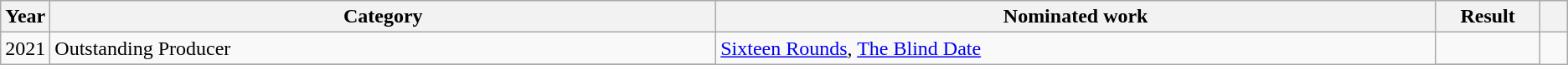<table class=wikitable>
<tr>
<th scope="col" style="width:1em;">Year</th>
<th scope="col" style="width:36em;">Category</th>
<th scope="col" style="width:39em;">Nominated work</th>
<th scope="col" style="width:5em;">Result</th>
<th scope="col" style="width:1em;"></th>
</tr>
<tr>
<td rowspan="4">2021</td>
<td>Outstanding Producer</td>
<td rowspan="4"><a href='#'>Sixteen Rounds</a>, <a href='#'>The Blind Date</a></td>
<td></td>
<td rowspan="4"></td>
</tr>
<tr>
</tr>
</table>
